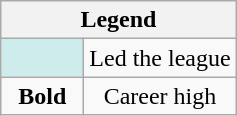<table class="wikitable" style="text-align:center;">
<tr>
<th colspan="2">Legend</th>
</tr>
<tr>
<td style="background:#cfecec; width:3em;"></td>
<td>Led the league</td>
</tr>
<tr>
<td><strong> Bold </strong></td>
<td>Career high</td>
</tr>
</table>
